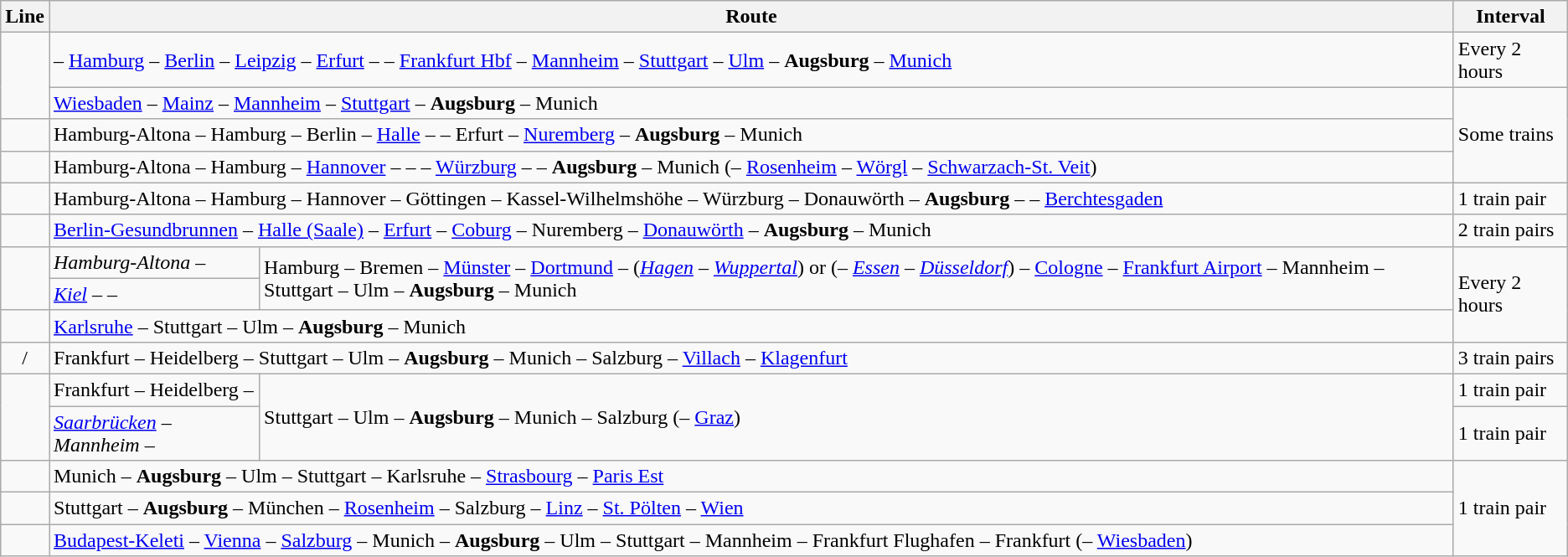<table class="wikitable">
<tr>
<th>Line</th>
<th colspan="2">Route</th>
<th>Interval</th>
</tr>
<tr>
<td rowspan="2" style="text-align:center"></td>
<td colspan="2"> – <a href='#'>Hamburg</a> – <a href='#'>Berlin</a> – <a href='#'>Leipzig</a> – <a href='#'>Erfurt</a> –  – <a href='#'>Frankfurt Hbf</a> – <a href='#'>Mannheim</a> – <a href='#'>Stuttgart</a> – <a href='#'>Ulm</a> – <strong>Augsburg</strong> – <a href='#'>Munich</a></td>
<td>Every 2 hours</td>
</tr>
<tr>
<td colspan="2"><a href='#'>Wiesbaden</a> – <a href='#'>Mainz</a> – <a href='#'>Mannheim</a> – <a href='#'>Stuttgart</a> – <strong>Augsburg</strong> – Munich</td>
<td rowspan="3">Some trains</td>
</tr>
<tr>
<td style="text-align:center"></td>
<td colspan="2">Hamburg-Altona – Hamburg – Berlin – <a href='#'>Halle</a> –  – Erfurt – <a href='#'>Nuremberg</a> – <strong>Augsburg</strong> – Munich</td>
</tr>
<tr>
<td align="center"></td>
<td colspan=2>Hamburg-Altona – Hamburg – <a href='#'>Hannover</a> –  –  – <a href='#'>Würzburg</a> –  – <strong>Augsburg</strong> – Munich (– <a href='#'>Rosenheim</a> – <a href='#'>Wörgl</a> – <a href='#'>Schwarzach-St. Veit</a>)</td>
</tr>
<tr>
<td align="center"></td>
<td colspan=2>Hamburg-Altona – Hamburg – Hannover – Göttingen – Kassel-Wilhelmshöhe – Würzburg – Donauwörth – <strong>Augsburg</strong> –  – <a href='#'>Berchtesgaden</a></td>
<td>1 train pair</td>
</tr>
<tr>
<td align="center"></td>
<td colspan="2"><a href='#'>Berlin-Gesundbrunnen</a> – <a href='#'>Halle (Saale)</a> – <a href='#'>Erfurt</a> – <a href='#'>Coburg</a> – Nuremberg – <a href='#'>Donauwörth</a> – <strong>Augsburg</strong> – Munich</td>
<td>2 train pairs</td>
</tr>
<tr>
<td rowspan="2" align="center"></td>
<td><em>Hamburg-Altona –</em></td>
<td rowspan="2">Hamburg – Bremen – <a href='#'>Münster</a> – <a href='#'>Dortmund</a>  – (<em><a href='#'>Hagen</a> – <a href='#'>Wuppertal</a></em>) or (<em>– <a href='#'>Essen</a> – <a href='#'>Düsseldorf</a></em>) – <a href='#'>Cologne</a> – <a href='#'>Frankfurt Airport</a> – Mannheim – Stuttgart – Ulm – <strong>Augsburg</strong> – Munich</td>
<td rowspan="3">Every 2 hours</td>
</tr>
<tr>
<td><em><a href='#'>Kiel</a> –  –</em></td>
</tr>
<tr>
<td align="center"></td>
<td colspan="2"><a href='#'>Karlsruhe</a> – Stuttgart – Ulm – <strong>Augsburg</strong> – Munich</td>
</tr>
<tr>
<td align="center"> / </td>
<td colspan="2">Frankfurt – Heidelberg – Stuttgart – Ulm – <strong>Augsburg</strong> – Munich – Salzburg – <a href='#'>Villach</a> – <a href='#'>Klagenfurt</a></td>
<td>3 train pairs</td>
</tr>
<tr>
<td rowspan="2" align="center"></td>
<td>Frankfurt – Heidelberg –</td>
<td rowspan="2">Stuttgart – Ulm – <strong>Augsburg</strong> – Munich – Salzburg (– <a href='#'>Graz</a>)</td>
<td>1 train pair</td>
</tr>
<tr>
<td><em><a href='#'>Saarbrücken</a> – Mannheim –</em></td>
<td>1 train pair</td>
</tr>
<tr>
<td align="center"></td>
<td colspan="2">Munich – <strong>Augsburg</strong> – Ulm – Stuttgart – Karlsruhe – <a href='#'>Strasbourg</a>  – <a href='#'>Paris Est</a></td>
<td rowspan="3">1 train pair</td>
</tr>
<tr>
<td align="center"></td>
<td colspan="2">Stuttgart – <strong>Augsburg</strong> –  München – <a href='#'>Rosenheim</a> – Salzburg – <a href='#'>Linz</a> – <a href='#'>St. Pölten</a> – <a href='#'>Wien</a></td>
</tr>
<tr>
<td align="center"></td>
<td colspan="2"><a href='#'>Budapest-Keleti</a> – <a href='#'>Vienna</a> – <a href='#'>Salzburg</a> – Munich – <strong>Augsburg</strong> – Ulm – Stuttgart – Mannheim – Frankfurt Flughafen – Frankfurt (– <a href='#'>Wiesbaden</a>)</td>
</tr>
</table>
